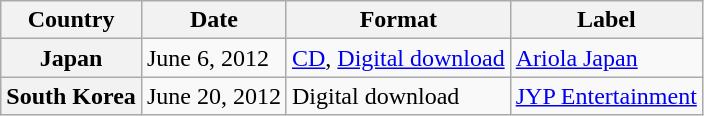<table class="wikitable plainrowheaders">
<tr>
<th scope="col">Country</th>
<th>Date</th>
<th>Format</th>
<th>Label</th>
</tr>
<tr>
<th scope="row">Japan</th>
<td>June 6, 2012</td>
<td><a href='#'>CD</a>, <a href='#'>Digital download</a></td>
<td><a href='#'>Ariola Japan</a></td>
</tr>
<tr>
<th scope="row">South Korea</th>
<td>June 20, 2012</td>
<td>Digital download</td>
<td><a href='#'>JYP Entertainment</a></td>
</tr>
</table>
